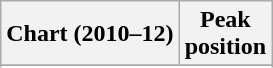<table class="wikitable sortable plainrowheaders" style="text-align:center">
<tr>
<th scope="col">Chart (2010–12)</th>
<th scope="col">Peak<br>position</th>
</tr>
<tr>
</tr>
<tr>
</tr>
<tr>
</tr>
<tr>
</tr>
<tr>
</tr>
<tr>
</tr>
</table>
